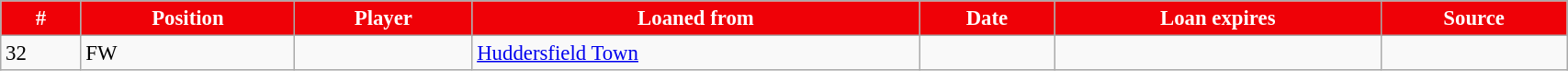<table class="wikitable sortable" style="width:90%; text-align:center; font-size:95%; text-align:left">
<tr>
<th style="background:#EF0107; color:#FFFFFF">#</th>
<th style="background:#EF0107; color:#FFFFFF">Position</th>
<th style="background:#EF0107; color:#FFFFFF">Player</th>
<th style="background:#EF0107; color:#FFFFFF">Loaned from</th>
<th style="background:#EF0107; color:#FFFFFF">Date</th>
<th style="background:#EF0107; color:#FFFFFF">Loan expires</th>
<th style="background:#EF0107; color:#FFFFFF">Source</th>
</tr>
<tr>
<td>32</td>
<td>FW</td>
<td></td>
<td> <a href='#'>Huddersfield Town</a></td>
<td></td>
<td></td>
<td></td>
</tr>
</table>
